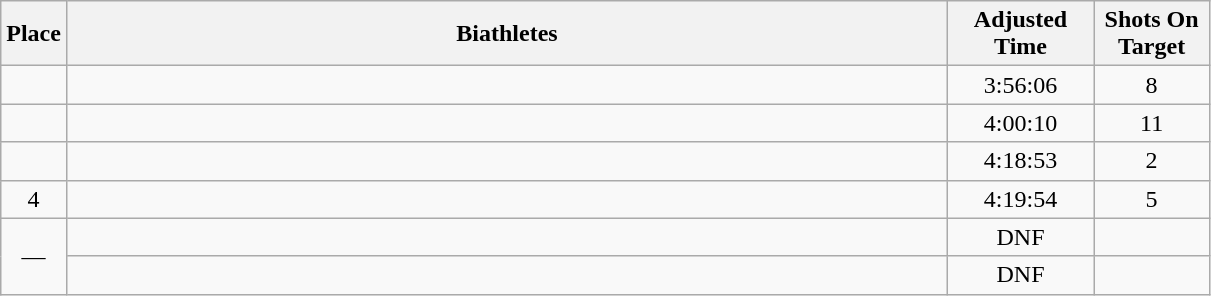<table class=wikitable style="text-align:center">
<tr>
<th width=20>Place</th>
<th width=580>Biathletes</th>
<th width=90>Adjusted Time </th>
<th width=70>Shots On Target</th>
</tr>
<tr>
<td></td>
<td align=left></td>
<td> 3:56:06 </td>
<td>8</td>
</tr>
<tr>
<td></td>
<td align=left></td>
<td>4:00:10</td>
<td>11</td>
</tr>
<tr>
<td></td>
<td align=left></td>
<td>4:18:53</td>
<td>2</td>
</tr>
<tr>
<td>4</td>
<td align=left></td>
<td>4:19:54</td>
<td>5</td>
</tr>
<tr>
<td rowspan=2>—</td>
<td align=left></td>
<td>DNF</td>
<td></td>
</tr>
<tr>
<td align=left></td>
<td>DNF</td>
<td></td>
</tr>
</table>
